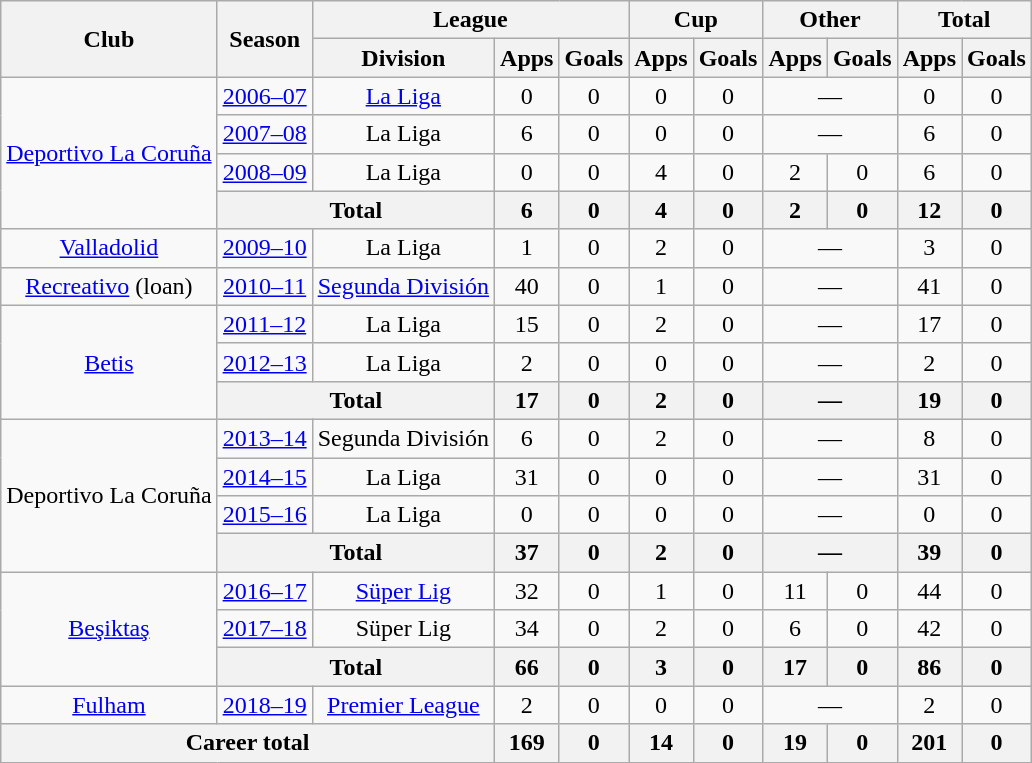<table class="wikitable" style="text-align:center">
<tr>
<th rowspan="2">Club</th>
<th rowspan="2">Season</th>
<th colspan="3">League</th>
<th colspan="2">Cup</th>
<th colspan="2">Other</th>
<th colspan="2">Total</th>
</tr>
<tr>
<th>Division</th>
<th>Apps</th>
<th>Goals</th>
<th>Apps</th>
<th>Goals</th>
<th>Apps</th>
<th>Goals</th>
<th>Apps</th>
<th>Goals</th>
</tr>
<tr>
<td rowspan="4"><a href='#'>Deportivo La Coruña</a></td>
<td><a href='#'>2006–07</a></td>
<td><a href='#'>La Liga</a></td>
<td>0</td>
<td>0</td>
<td>0</td>
<td>0</td>
<td colspan="2">—</td>
<td>0</td>
<td>0</td>
</tr>
<tr>
<td><a href='#'>2007–08</a></td>
<td>La Liga</td>
<td>6</td>
<td>0</td>
<td>0</td>
<td>0</td>
<td colspan="2">—</td>
<td>6</td>
<td>0</td>
</tr>
<tr>
<td><a href='#'>2008–09</a></td>
<td>La Liga</td>
<td>0</td>
<td>0</td>
<td>4</td>
<td>0</td>
<td>2</td>
<td>0</td>
<td>6</td>
<td>0</td>
</tr>
<tr>
<th colspan="2">Total</th>
<th>6</th>
<th>0</th>
<th>4</th>
<th>0</th>
<th>2</th>
<th>0</th>
<th>12</th>
<th>0</th>
</tr>
<tr>
<td rowspan="1"><a href='#'>Valladolid</a></td>
<td><a href='#'>2009–10</a></td>
<td>La Liga</td>
<td>1</td>
<td>0</td>
<td>2</td>
<td>0</td>
<td colspan="2">—</td>
<td>3</td>
<td>0</td>
</tr>
<tr>
<td><a href='#'>Recreativo</a> (loan)</td>
<td><a href='#'>2010–11</a></td>
<td><a href='#'>Segunda División</a></td>
<td>40</td>
<td>0</td>
<td>1</td>
<td>0</td>
<td colspan="2">—</td>
<td>41</td>
<td>0</td>
</tr>
<tr>
<td rowspan="3"><a href='#'>Betis</a></td>
<td><a href='#'>2011–12</a></td>
<td>La Liga</td>
<td>15</td>
<td>0</td>
<td>2</td>
<td>0</td>
<td colspan="2">—</td>
<td>17</td>
<td>0</td>
</tr>
<tr>
<td><a href='#'>2012–13</a></td>
<td>La Liga</td>
<td>2</td>
<td>0</td>
<td>0</td>
<td>0</td>
<td colspan="2">—</td>
<td>2</td>
<td>0</td>
</tr>
<tr>
<th colspan="2">Total</th>
<th>17</th>
<th>0</th>
<th>2</th>
<th>0</th>
<th colspan="2">—</th>
<th>19</th>
<th>0</th>
</tr>
<tr>
<td rowspan="4">Deportivo La Coruña</td>
<td><a href='#'>2013–14</a></td>
<td>Segunda División</td>
<td>6</td>
<td>0</td>
<td>2</td>
<td>0</td>
<td colspan="2">—</td>
<td>8</td>
<td>0</td>
</tr>
<tr>
<td><a href='#'>2014–15</a></td>
<td>La Liga</td>
<td>31</td>
<td>0</td>
<td>0</td>
<td>0</td>
<td colspan="2">—</td>
<td>31</td>
<td>0</td>
</tr>
<tr>
<td><a href='#'>2015–16</a></td>
<td>La Liga</td>
<td>0</td>
<td>0</td>
<td>0</td>
<td>0</td>
<td colspan="2">—</td>
<td>0</td>
<td>0</td>
</tr>
<tr>
<th colspan="2">Total</th>
<th>37</th>
<th>0</th>
<th>2</th>
<th>0</th>
<th colspan="2">—</th>
<th>39</th>
<th>0</th>
</tr>
<tr>
<td rowspan="3"><a href='#'>Beşiktaş</a></td>
<td><a href='#'>2016–17</a></td>
<td><a href='#'>Süper Lig</a></td>
<td>32</td>
<td>0</td>
<td>1</td>
<td>0</td>
<td>11</td>
<td>0</td>
<td>44</td>
<td>0</td>
</tr>
<tr>
<td><a href='#'>2017–18</a></td>
<td>Süper Lig</td>
<td>34</td>
<td>0</td>
<td>2</td>
<td>0</td>
<td>6</td>
<td>0</td>
<td>42</td>
<td>0</td>
</tr>
<tr>
<th colspan="2">Total</th>
<th>66</th>
<th>0</th>
<th>3</th>
<th>0</th>
<th>17</th>
<th>0</th>
<th>86</th>
<th>0</th>
</tr>
<tr>
<td><a href='#'>Fulham</a></td>
<td><a href='#'>2018–19</a></td>
<td><a href='#'>Premier League</a></td>
<td>2</td>
<td>0</td>
<td>0</td>
<td>0</td>
<td colspan="2">—</td>
<td>2</td>
<td>0</td>
</tr>
<tr>
<th colspan="3">Career total</th>
<th>169</th>
<th>0</th>
<th>14</th>
<th>0</th>
<th>19</th>
<th>0</th>
<th>201</th>
<th>0</th>
</tr>
</table>
